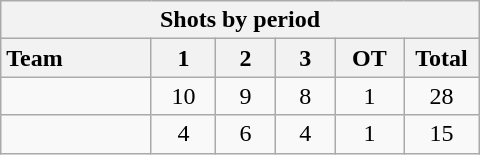<table class="wikitable" style="width:20em; text-align:right;">
<tr>
<th colspan=6>Shots by period</th>
</tr>
<tr>
<th style="width:8em; text-align:left;">Team</th>
<th style="width:3em;">1</th>
<th style="width:3em;">2</th>
<th style="width:3em;">3</th>
<th style="width:3em;">OT</th>
<th style="width:3em;">Total</th>
</tr>
<tr>
<td style="text-align:left;"></td>
<td align=center>10</td>
<td align=center>9</td>
<td align=center>8</td>
<td align=center>1</td>
<td align=center>28</td>
</tr>
<tr>
<td style="text-align:left;"></td>
<td align=center>4</td>
<td align=center>6</td>
<td align=center>4</td>
<td align=center>1</td>
<td align=center>15</td>
</tr>
</table>
